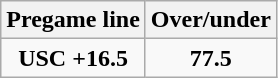<table class="wikitable">
<tr align="center">
<th style=>Pregame line</th>
<th style=>Over/under</th>
</tr>
<tr align="center">
<td><strong>USC +16.5</strong></td>
<td><strong>77.5</strong></td>
</tr>
</table>
